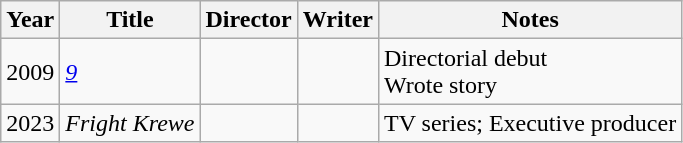<table class="wikitable">
<tr>
<th>Year</th>
<th>Title</th>
<th>Director</th>
<th>Writer</th>
<th>Notes</th>
</tr>
<tr>
<td>2009</td>
<td><em><a href='#'>9</a></em></td>
<td></td>
<td></td>
<td>Directorial debut<br>Wrote story</td>
</tr>
<tr>
<td>2023</td>
<td><em>Fright Krewe</em></td>
<td></td>
<td></td>
<td>TV series; Executive producer</td>
</tr>
</table>
